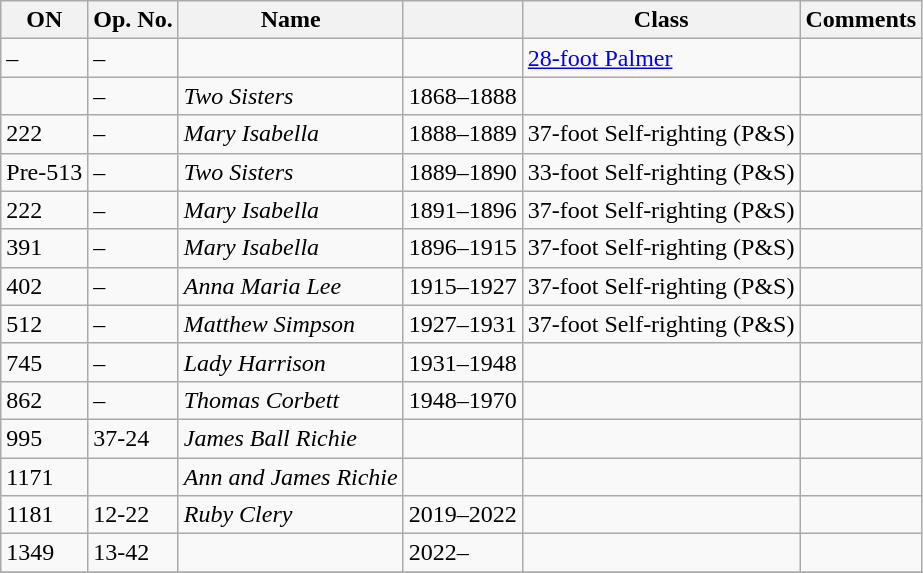<table class="wikitable">
<tr>
<th>ON</th>
<th>Op. No.</th>
<th>Name</th>
<th></th>
<th>Class</th>
<th>Comments</th>
</tr>
<tr>
<td>–</td>
<td>–</td>
<td></td>
<td></td>
<td><a href='#'>28-foot Palmer</a></td>
<td></td>
</tr>
<tr>
<td></td>
<td>–</td>
<td><em>Two Sisters</em></td>
<td>1868–1888</td>
<td></td>
<td></td>
</tr>
<tr>
<td>222</td>
<td>–</td>
<td><em>Mary Isabella</em></td>
<td>1888–1889</td>
<td>37-foot Self-righting (P&S)</td>
<td><br></td>
</tr>
<tr>
<td>Pre-513</td>
<td>–</td>
<td><em>Two Sisters</em></td>
<td>1889–1890</td>
<td>33-foot Self-righting (P&S)</td>
<td></td>
</tr>
<tr>
<td>222</td>
<td>–</td>
<td><em>Mary Isabella</em></td>
<td>1891–1896</td>
<td>37-foot Self-righting (P&S)</td>
<td></td>
</tr>
<tr>
<td>391</td>
<td>–</td>
<td><em>Mary Isabella</em></td>
<td>1896–1915</td>
<td>37-foot Self-righting (P&S)</td>
<td></td>
</tr>
<tr>
<td>402</td>
<td>–</td>
<td><em>Anna Maria Lee</em></td>
<td>1915–1927</td>
<td>37-foot Self-righting (P&S)</td>
<td></td>
</tr>
<tr>
<td>512</td>
<td>–</td>
<td><em>Matthew Simpson</em></td>
<td>1927–1931</td>
<td>37-foot Self-righting (P&S)</td>
<td></td>
</tr>
<tr>
<td>745</td>
<td>–</td>
<td><em>Lady Harrison</em></td>
<td>1931–1948</td>
<td></td>
<td></td>
</tr>
<tr>
<td>862</td>
<td>–</td>
<td><em>Thomas Corbett</em></td>
<td>1948–1970</td>
<td></td>
<td></td>
</tr>
<tr>
<td>995</td>
<td>37-24</td>
<td><em>James Ball Richie</em></td>
<td></td>
<td></td>
<td></td>
</tr>
<tr>
<td>1171</td>
<td></td>
<td><em>Ann and James Richie</em></td>
<td></td>
<td></td>
<td></td>
</tr>
<tr>
<td>1181</td>
<td>12-22</td>
<td><em>Ruby Clery</em></td>
<td>2019–2022</td>
<td></td>
<td></td>
</tr>
<tr>
<td>1349</td>
<td>13-42</td>
<td></td>
<td>2022–</td>
<td></td>
<td></td>
</tr>
<tr>
</tr>
</table>
